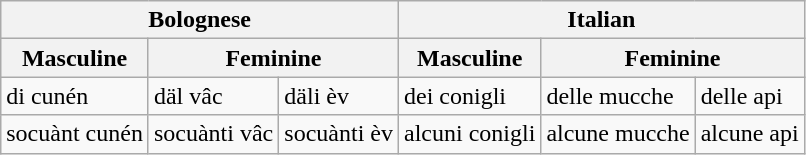<table class="wikitable">
<tr>
<th colspan="3">Bolognese</th>
<th colspan="3">Italian</th>
</tr>
<tr>
<th>Masculine</th>
<th colspan="2">Feminine</th>
<th>Masculine</th>
<th colspan="2">Feminine</th>
</tr>
<tr>
<td>di cunén</td>
<td>däl vâc</td>
<td>däli èv</td>
<td>dei conigli</td>
<td>delle mucche</td>
<td>delle api</td>
</tr>
<tr>
<td>socuànt cunén</td>
<td>socuànti vâc</td>
<td>socuànti èv</td>
<td>alcuni conigli</td>
<td>alcune mucche</td>
<td>alcune api</td>
</tr>
</table>
